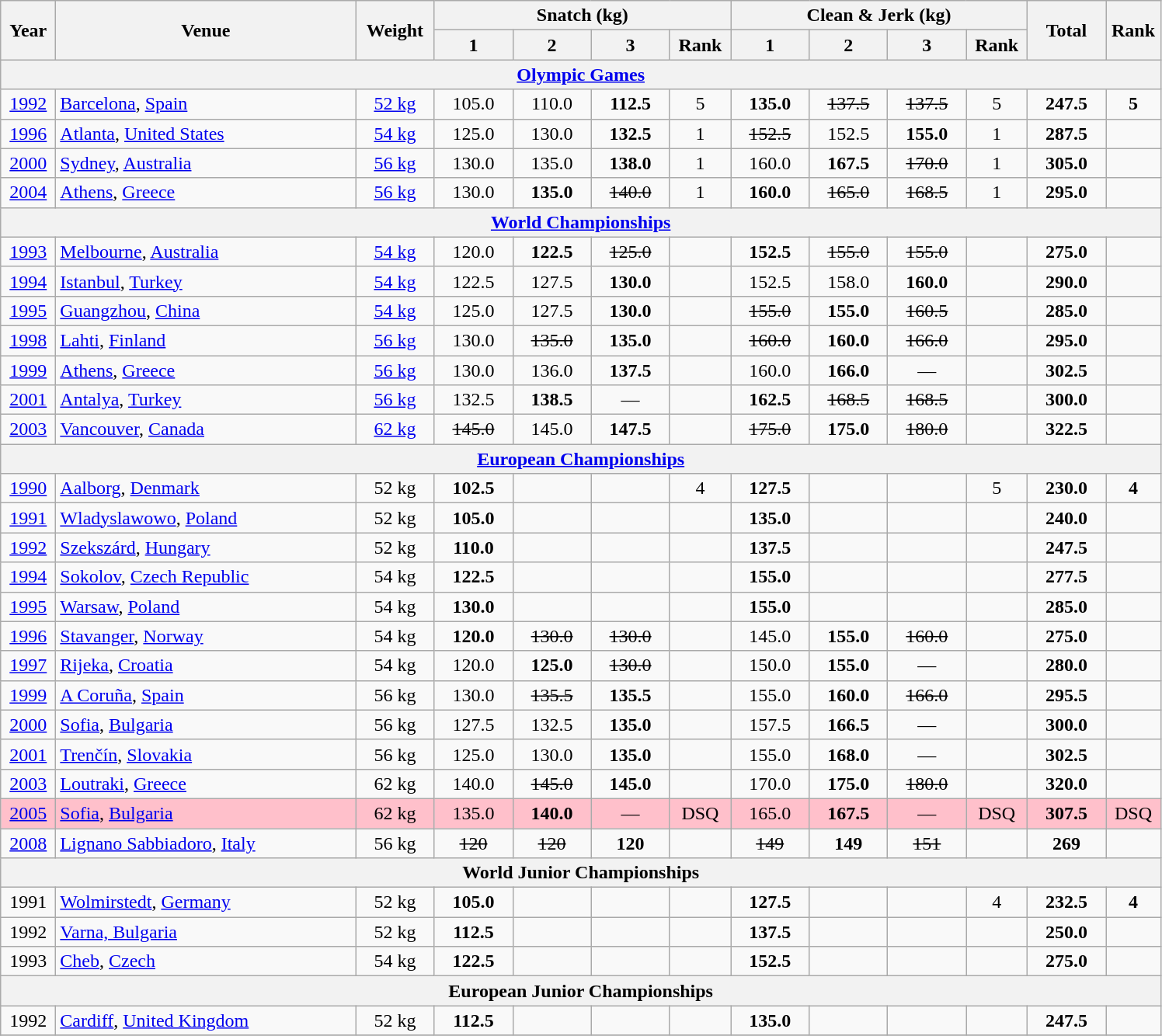<table class="wikitable" style="text-align:center;">
<tr>
<th rowspan=2 width=40>Year</th>
<th rowspan=2 width=250>Venue</th>
<th rowspan=2 width=60>Weight</th>
<th colspan=4>Snatch (kg)</th>
<th colspan=4>Clean & Jerk (kg)</th>
<th rowspan=2 width=60>Total</th>
<th rowspan=2 width=40>Rank</th>
</tr>
<tr>
<th width=60>1</th>
<th width=60>2</th>
<th width=60>3</th>
<th width=45>Rank</th>
<th width=60>1</th>
<th width=60>2</th>
<th width=60>3</th>
<th width=45>Rank</th>
</tr>
<tr>
<th colspan=13><a href='#'>Olympic Games</a></th>
</tr>
<tr>
<td><a href='#'>1992</a></td>
<td align=left> <a href='#'>Barcelona</a>, <a href='#'>Spain</a></td>
<td><a href='#'>52 kg</a></td>
<td>105.0</td>
<td>110.0</td>
<td><strong>112.5</strong></td>
<td>5</td>
<td><strong>135.0</strong></td>
<td><s>137.5</s></td>
<td><s>137.5</s></td>
<td>5</td>
<td><strong>247.5</strong></td>
<td><strong>5</strong></td>
</tr>
<tr>
<td><a href='#'>1996</a></td>
<td align=left> <a href='#'>Atlanta</a>, <a href='#'>United States</a></td>
<td><a href='#'>54 kg</a></td>
<td>125.0</td>
<td>130.0</td>
<td><strong>132.5</strong></td>
<td>1</td>
<td><s>152.5</s></td>
<td>152.5</td>
<td><strong>155.0</strong></td>
<td>1</td>
<td><strong>287.5</strong></td>
<td></td>
</tr>
<tr>
<td><a href='#'>2000</a></td>
<td align=left> <a href='#'>Sydney</a>, <a href='#'>Australia</a></td>
<td><a href='#'>56 kg</a></td>
<td>130.0</td>
<td>135.0</td>
<td><strong>138.0</strong></td>
<td>1</td>
<td>160.0</td>
<td><strong>167.5</strong></td>
<td><s>170.0</s></td>
<td>1</td>
<td><strong>305.0</strong></td>
<td></td>
</tr>
<tr>
<td><a href='#'>2004</a></td>
<td align=left> <a href='#'>Athens</a>, <a href='#'>Greece</a></td>
<td><a href='#'>56 kg</a></td>
<td>130.0</td>
<td><strong>135.0</strong></td>
<td><s>140.0</s></td>
<td>1</td>
<td><strong>160.0</strong></td>
<td><s>165.0</s></td>
<td><s>168.5</s></td>
<td>1</td>
<td><strong>295.0</strong></td>
<td></td>
</tr>
<tr>
<th colspan=13><a href='#'>World Championships</a></th>
</tr>
<tr>
<td><a href='#'>1993</a></td>
<td align=left> <a href='#'>Melbourne</a>, <a href='#'>Australia</a></td>
<td><a href='#'>54 kg</a></td>
<td>120.0</td>
<td><strong>122.5</strong></td>
<td><s>125.0</s></td>
<td></td>
<td><strong>152.5</strong></td>
<td><s>155.0</s></td>
<td><s>155.0</s></td>
<td></td>
<td><strong>275.0</strong></td>
<td></td>
</tr>
<tr>
<td><a href='#'>1994</a></td>
<td align=left> <a href='#'>Istanbul</a>, <a href='#'>Turkey</a></td>
<td><a href='#'>54 kg</a></td>
<td>122.5</td>
<td>127.5</td>
<td><strong>130.0</strong></td>
<td></td>
<td>152.5</td>
<td>158.0</td>
<td><strong>160.0</strong></td>
<td></td>
<td><strong>290.0</strong></td>
<td></td>
</tr>
<tr>
<td><a href='#'>1995</a></td>
<td align=left> <a href='#'>Guangzhou</a>, <a href='#'>China</a></td>
<td><a href='#'>54 kg</a></td>
<td>125.0</td>
<td>127.5</td>
<td><strong>130.0</strong></td>
<td></td>
<td><s>155.0</s></td>
<td><strong>155.0</strong></td>
<td><s>160.5</s></td>
<td></td>
<td><strong>285.0</strong></td>
<td></td>
</tr>
<tr>
<td><a href='#'>1998</a></td>
<td align=left> <a href='#'>Lahti</a>, <a href='#'>Finland</a></td>
<td><a href='#'>56 kg</a></td>
<td>130.0</td>
<td><s>135.0</s></td>
<td><strong>135.0</strong></td>
<td></td>
<td><s>160.0</s></td>
<td><strong>160.0</strong></td>
<td><s>166.0</s></td>
<td></td>
<td><strong>295.0</strong></td>
<td></td>
</tr>
<tr>
<td><a href='#'>1999</a></td>
<td align=left> <a href='#'>Athens</a>, <a href='#'>Greece</a></td>
<td><a href='#'>56 kg</a></td>
<td>130.0</td>
<td>136.0</td>
<td><strong>137.5</strong></td>
<td></td>
<td>160.0</td>
<td><strong>166.0</strong></td>
<td>—</td>
<td></td>
<td><strong>302.5</strong></td>
<td></td>
</tr>
<tr>
<td><a href='#'>2001</a></td>
<td align=left> <a href='#'>Antalya</a>, <a href='#'>Turkey</a></td>
<td><a href='#'>56 kg</a></td>
<td>132.5</td>
<td><strong>138.5</strong></td>
<td>—</td>
<td></td>
<td><strong>162.5</strong></td>
<td><s>168.5</s></td>
<td><s>168.5</s></td>
<td></td>
<td><strong>300.0</strong></td>
<td></td>
</tr>
<tr>
<td><a href='#'>2003</a></td>
<td align=left> <a href='#'>Vancouver</a>, <a href='#'>Canada</a></td>
<td><a href='#'>62 kg</a></td>
<td><s>145.0</s></td>
<td>145.0</td>
<td><strong>147.5</strong></td>
<td></td>
<td><s>175.0</s></td>
<td><strong>175.0</strong></td>
<td><s>180.0</s></td>
<td></td>
<td><strong>322.5</strong></td>
<td></td>
</tr>
<tr>
<th colspan=13><a href='#'>European Championships</a></th>
</tr>
<tr>
<td><a href='#'>1990</a></td>
<td align=left> <a href='#'>Aalborg</a>, <a href='#'>Denmark</a></td>
<td>52 kg</td>
<td><strong>102.5</strong></td>
<td></td>
<td></td>
<td>4</td>
<td><strong>127.5</strong></td>
<td></td>
<td></td>
<td>5</td>
<td><strong>230.0</strong></td>
<td><strong>4</strong></td>
</tr>
<tr>
<td><a href='#'>1991</a></td>
<td align=left> <a href='#'>Wladyslawowo</a>, <a href='#'>Poland</a></td>
<td>52 kg</td>
<td><strong>105.0</strong></td>
<td></td>
<td></td>
<td></td>
<td><strong>135.0</strong></td>
<td></td>
<td></td>
<td></td>
<td><strong>240.0</strong></td>
<td></td>
</tr>
<tr>
<td><a href='#'>1992</a></td>
<td align=left> <a href='#'>Szekszárd</a>, <a href='#'>Hungary</a></td>
<td>52 kg</td>
<td><strong>110.0</strong></td>
<td></td>
<td></td>
<td></td>
<td><strong>137.5</strong></td>
<td></td>
<td></td>
<td></td>
<td><strong>247.5</strong></td>
<td></td>
</tr>
<tr>
<td><a href='#'>1994</a></td>
<td align=left> <a href='#'>Sokolov</a>, <a href='#'>Czech Republic</a></td>
<td>54 kg</td>
<td><strong>122.5</strong></td>
<td></td>
<td></td>
<td></td>
<td><strong>155.0</strong></td>
<td></td>
<td></td>
<td></td>
<td><strong>277.5</strong></td>
<td></td>
</tr>
<tr>
<td><a href='#'>1995</a></td>
<td align=left> <a href='#'>Warsaw</a>, <a href='#'>Poland</a></td>
<td>54 kg</td>
<td><strong>130.0</strong></td>
<td></td>
<td></td>
<td></td>
<td><strong>155.0</strong></td>
<td></td>
<td></td>
<td></td>
<td><strong>285.0</strong></td>
<td></td>
</tr>
<tr>
<td><a href='#'>1996</a></td>
<td align=left> <a href='#'>Stavanger</a>, <a href='#'>Norway</a></td>
<td>54 kg</td>
<td><strong>120.0</strong></td>
<td><s>130.0</s></td>
<td><s>130.0</s></td>
<td></td>
<td>145.0</td>
<td><strong>155.0</strong></td>
<td><s>160.0</s></td>
<td></td>
<td><strong>275.0</strong></td>
<td></td>
</tr>
<tr>
<td><a href='#'>1997</a></td>
<td align=left> <a href='#'>Rijeka</a>, <a href='#'>Croatia</a></td>
<td>54 kg</td>
<td>120.0</td>
<td><strong>125.0</strong></td>
<td><s>130.0</s></td>
<td></td>
<td>150.0</td>
<td><strong>155.0</strong></td>
<td>—</td>
<td></td>
<td><strong>280.0</strong></td>
<td></td>
</tr>
<tr>
<td><a href='#'>1999</a></td>
<td align=left> <a href='#'>A Coruña</a>, <a href='#'>Spain</a></td>
<td>56 kg</td>
<td>130.0</td>
<td><s>135.5</s></td>
<td><strong>135.5</strong></td>
<td></td>
<td>155.0</td>
<td><strong>160.0</strong></td>
<td><s>166.0</s></td>
<td></td>
<td><strong>295.5</strong></td>
<td></td>
</tr>
<tr>
<td><a href='#'>2000</a></td>
<td align=left> <a href='#'>Sofia</a>, <a href='#'>Bulgaria</a></td>
<td>56 kg</td>
<td>127.5</td>
<td>132.5</td>
<td><strong>135.0</strong></td>
<td></td>
<td>157.5</td>
<td><strong>166.5</strong></td>
<td>—</td>
<td></td>
<td><strong>300.0</strong></td>
<td></td>
</tr>
<tr>
<td><a href='#'>2001</a></td>
<td align=left> <a href='#'>Trenčín</a>, <a href='#'>Slovakia</a></td>
<td>56 kg</td>
<td>125.0</td>
<td>130.0</td>
<td><strong>135.0</strong></td>
<td></td>
<td>155.0</td>
<td><strong>168.0</strong></td>
<td>—</td>
<td></td>
<td><strong>302.5</strong></td>
<td></td>
</tr>
<tr>
<td><a href='#'>2003</a></td>
<td align=left> <a href='#'>Loutraki</a>, <a href='#'>Greece</a></td>
<td>62 kg</td>
<td>140.0</td>
<td><s>145.0</s></td>
<td><strong>145.0</strong></td>
<td></td>
<td>170.0</td>
<td><strong>175.0</strong></td>
<td><s>180.0</s></td>
<td></td>
<td><strong>320.0</strong></td>
<td></td>
</tr>
<tr bgcolor=pink>
<td><a href='#'>2005</a></td>
<td align=left> <a href='#'>Sofia</a>, <a href='#'>Bulgaria</a></td>
<td>62 kg</td>
<td>135.0</td>
<td><strong>140.0</strong></td>
<td>—</td>
<td>DSQ</td>
<td>165.0</td>
<td><strong>167.5</strong></td>
<td>—</td>
<td>DSQ</td>
<td><strong>307.5</strong></td>
<td>DSQ</td>
</tr>
<tr>
<td><a href='#'>2008</a></td>
<td align=left> <a href='#'>Lignano Sabbiadoro</a>, <a href='#'>Italy</a></td>
<td>56 kg</td>
<td><s>120</s></td>
<td><s>120</s></td>
<td><strong>120</strong></td>
<td></td>
<td><s>149</s></td>
<td><strong>149</strong></td>
<td><s>151</s></td>
<td></td>
<td><strong>269</strong></td>
<td></td>
</tr>
<tr>
<th colspan=13>World Junior Championships</th>
</tr>
<tr>
<td>1991</td>
<td align=left> <a href='#'>Wolmirstedt</a>, <a href='#'>Germany</a></td>
<td>52 kg</td>
<td><strong>105.0</strong></td>
<td></td>
<td></td>
<td></td>
<td><strong>127.5</strong></td>
<td></td>
<td></td>
<td>4</td>
<td><strong>232.5</strong></td>
<td><strong>4</strong></td>
</tr>
<tr>
<td>1992</td>
<td align=left> <a href='#'>Varna, Bulgaria</a></td>
<td>52 kg</td>
<td><strong>112.5</strong></td>
<td></td>
<td></td>
<td></td>
<td><strong>137.5</strong></td>
<td></td>
<td></td>
<td></td>
<td><strong>250.0</strong></td>
<td></td>
</tr>
<tr>
<td>1993</td>
<td align=left> <a href='#'>Cheb</a>, <a href='#'>Czech</a></td>
<td>54 kg</td>
<td><strong>122.5</strong></td>
<td></td>
<td></td>
<td></td>
<td><strong>152.5</strong></td>
<td></td>
<td></td>
<td></td>
<td><strong>275.0</strong></td>
<td></td>
</tr>
<tr>
<th colspan=13>European Junior Championships</th>
</tr>
<tr>
<td>1992</td>
<td align=left> <a href='#'>Cardiff</a>, <a href='#'>United Kingdom</a></td>
<td>52 kg</td>
<td><strong>112.5</strong></td>
<td></td>
<td></td>
<td></td>
<td><strong>135.0</strong></td>
<td></td>
<td></td>
<td></td>
<td><strong>247.5</strong></td>
<td></td>
</tr>
<tr>
</tr>
</table>
